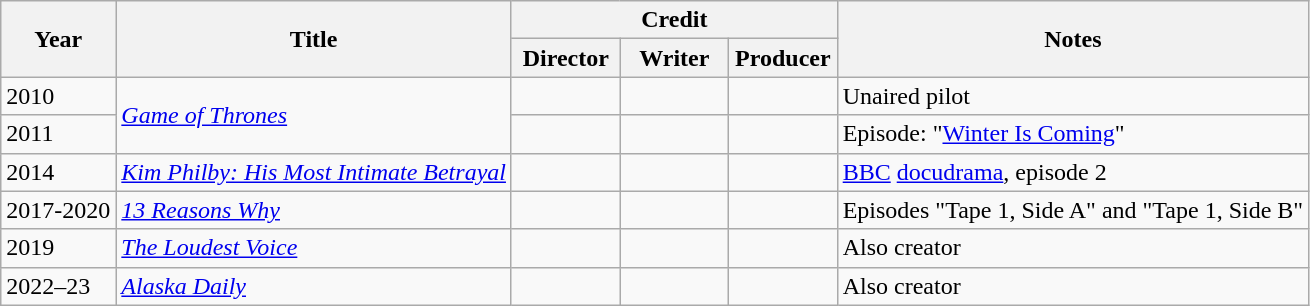<table class="wikitable">
<tr>
<th rowspan="2">Year</th>
<th rowspan="2">Title</th>
<th colspan="3">Credit</th>
<th rowspan="2">Notes</th>
</tr>
<tr>
<th width=65>Director</th>
<th width=65>Writer</th>
<th width=65>Producer</th>
</tr>
<tr>
<td>2010</td>
<td rowspan="2"><em><a href='#'>Game of Thrones</a></em></td>
<td></td>
<td></td>
<td></td>
<td>Unaired pilot</td>
</tr>
<tr>
<td>2011</td>
<td></td>
<td></td>
<td></td>
<td>Episode: "<a href='#'>Winter Is Coming</a>"</td>
</tr>
<tr>
<td>2014</td>
<td><em><a href='#'>Kim Philby: His Most Intimate Betrayal</a></em></td>
<td></td>
<td></td>
<td></td>
<td><a href='#'>BBC</a> <a href='#'>docudrama</a>, episode 2</td>
</tr>
<tr>
<td>2017-2020</td>
<td><em><a href='#'>13 Reasons Why</a></em></td>
<td></td>
<td></td>
<td></td>
<td>Episodes "Tape 1, Side A" and "Tape 1, Side B"</td>
</tr>
<tr>
<td>2019</td>
<td><em><a href='#'>The Loudest Voice</a></em></td>
<td></td>
<td></td>
<td></td>
<td>Also creator</td>
</tr>
<tr>
<td>2022–23</td>
<td><em><a href='#'>Alaska Daily</a></em></td>
<td></td>
<td></td>
<td></td>
<td>Also creator</td>
</tr>
</table>
